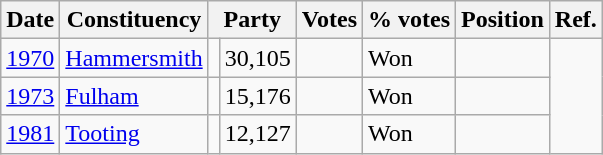<table class="wikitable">
<tr>
<th>Date</th>
<th>Constituency</th>
<th colspan=2>Party</th>
<th>Votes</th>
<th>% votes</th>
<th>Position</th>
<th>Ref.</th>
</tr>
<tr>
<td><a href='#'>1970</a></td>
<td><a href='#'>Hammersmith</a></td>
<td></td>
<td>30,105</td>
<td></td>
<td>Won</td>
<td></td>
</tr>
<tr>
<td><a href='#'>1973</a></td>
<td><a href='#'>Fulham</a></td>
<td></td>
<td>15,176</td>
<td></td>
<td>Won</td>
<td></td>
</tr>
<tr>
<td><a href='#'>1981</a></td>
<td><a href='#'>Tooting</a></td>
<td></td>
<td>12,127</td>
<td></td>
<td>Won</td>
<td></td>
</tr>
</table>
